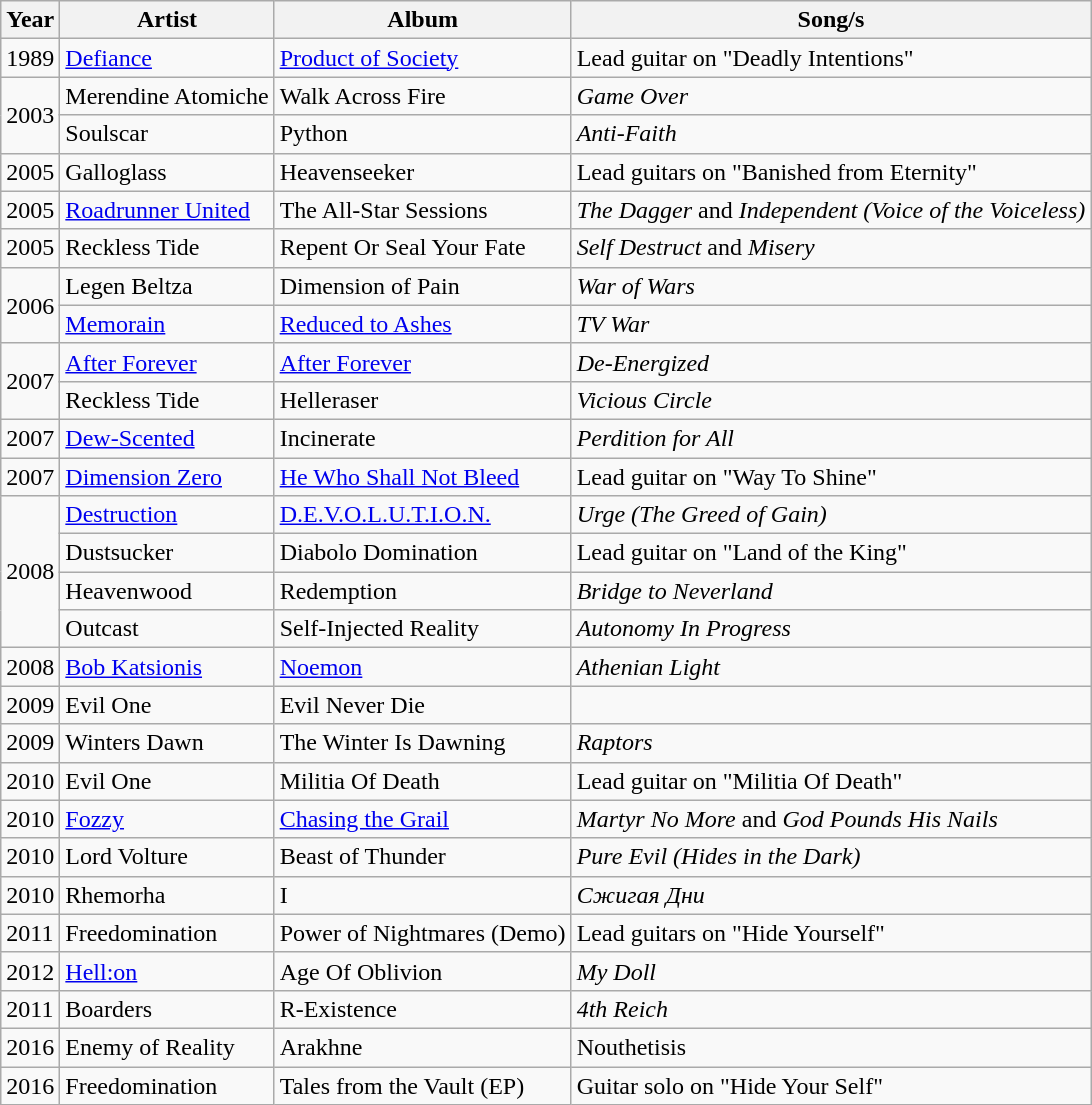<table class="wikitable">
<tr>
<th>Year</th>
<th>Artist</th>
<th>Album</th>
<th>Song/s</th>
</tr>
<tr>
<td>1989</td>
<td><a href='#'>Defiance</a></td>
<td><a href='#'>Product of Society</a></td>
<td>Lead guitar on "Deadly Intentions"</td>
</tr>
<tr>
<td rowspan="2">2003</td>
<td>Merendine Atomiche</td>
<td>Walk Across Fire</td>
<td><em>Game Over</em></td>
</tr>
<tr>
<td>Soulscar</td>
<td>Python</td>
<td><em>Anti-Faith</em></td>
</tr>
<tr>
<td>2005</td>
<td>Galloglass</td>
<td>Heavenseeker</td>
<td>Lead guitars on "Banished from Eternity"</td>
</tr>
<tr>
<td>2005</td>
<td><a href='#'>Roadrunner United</a></td>
<td>The All-Star Sessions</td>
<td><em>The Dagger</em> and <em>Independent (Voice of the Voiceless)</em></td>
</tr>
<tr>
<td>2005</td>
<td>Reckless Tide</td>
<td>Repent Or Seal Your Fate</td>
<td><em>Self Destruct</em> and <em>Misery</em></td>
</tr>
<tr>
<td rowspan="2">2006</td>
<td>Legen Beltza</td>
<td>Dimension of Pain</td>
<td><em>War of Wars</em></td>
</tr>
<tr>
<td><a href='#'>Memorain</a></td>
<td><a href='#'>Reduced to Ashes</a></td>
<td><em>TV War</em></td>
</tr>
<tr>
<td rowspan="2">2007</td>
<td><a href='#'>After Forever</a></td>
<td><a href='#'>After Forever</a></td>
<td><em>De-Energized</em></td>
</tr>
<tr>
<td>Reckless Tide</td>
<td>Helleraser</td>
<td><em>Vicious Circle</em></td>
</tr>
<tr>
<td>2007</td>
<td><a href='#'>Dew-Scented</a></td>
<td>Incinerate</td>
<td><em>Perdition for All</em></td>
</tr>
<tr>
<td>2007</td>
<td><a href='#'>Dimension Zero</a></td>
<td><a href='#'>He Who Shall Not Bleed</a></td>
<td>Lead guitar on "Way To Shine"</td>
</tr>
<tr>
<td rowspan="4">2008</td>
<td><a href='#'>Destruction</a></td>
<td><a href='#'>D.E.V.O.L.U.T.I.O.N.</a></td>
<td><em>Urge (The Greed of Gain)</em></td>
</tr>
<tr>
<td>Dustsucker</td>
<td>Diabolo Domination</td>
<td>Lead guitar on "Land of the King"</td>
</tr>
<tr>
<td>Heavenwood</td>
<td>Redemption</td>
<td><em>Bridge to Neverland</em></td>
</tr>
<tr>
<td>Outcast</td>
<td>Self-Injected Reality</td>
<td><em>Autonomy In Progress</em></td>
</tr>
<tr>
<td>2008</td>
<td><a href='#'>Bob Katsionis</a></td>
<td><a href='#'>Noemon</a></td>
<td><em>Athenian Light</em></td>
</tr>
<tr>
<td rowspan="1">2009</td>
<td>Evil One</td>
<td>Evil Never Die</td>
</tr>
<tr>
<td>2009</td>
<td>Winters Dawn</td>
<td>The Winter Is Dawning</td>
<td><em>Raptors</em></td>
</tr>
<tr>
<td rowspan="1">2010</td>
<td>Evil One</td>
<td>Militia Of Death</td>
<td>Lead guitar on "Militia Of Death"</td>
</tr>
<tr>
<td>2010</td>
<td><a href='#'>Fozzy</a></td>
<td><a href='#'>Chasing the Grail</a></td>
<td><em>Martyr No More</em> and <em>God Pounds His Nails</em></td>
</tr>
<tr>
<td rowspan="1">2010</td>
<td>Lord Volture</td>
<td>Beast of Thunder</td>
<td><em>Pure Evil (Hides in the Dark)</em></td>
</tr>
<tr>
<td rowspan="1">2010</td>
<td>Rhemorha</td>
<td>I</td>
<td><em>Сжигая Дни</em></td>
</tr>
<tr>
<td rowspan="1">2011</td>
<td>Freedomination</td>
<td>Power of Nightmares (Demo)</td>
<td>Lead guitars on "Hide Yourself"</td>
</tr>
<tr>
<td>2012</td>
<td><a href='#'>Hell:on</a></td>
<td>Age Of Oblivion</td>
<td><em>My Doll</em></td>
</tr>
<tr>
<td rowspan="1">2011</td>
<td>Boarders</td>
<td>R-Existence</td>
<td><em>4th Reich</em></td>
</tr>
<tr>
<td rowspan="1">2016</td>
<td>Enemy of Reality</td>
<td>Arakhne</td>
<td>Nouthetisis</td>
</tr>
<tr>
<td>2016</td>
<td>Freedomination</td>
<td>Tales from the Vault (EP)</td>
<td>Guitar solo on "Hide Your Self"</td>
</tr>
</table>
